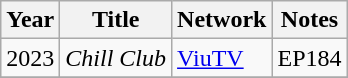<table class="wikitable">
<tr>
<th>Year</th>
<th>Title</th>
<th>Network</th>
<th>Notes</th>
</tr>
<tr>
<td rowspan=1>2023</td>
<td><em>Chill Club</em></td>
<td><a href='#'>ViuTV</a></td>
<td>EP184</td>
</tr>
<tr>
</tr>
</table>
